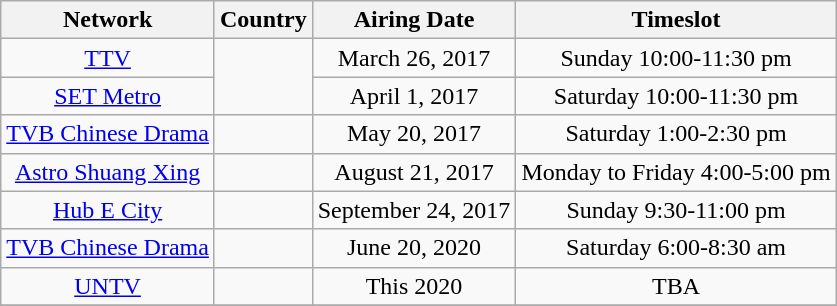<table class="wikitable"  style="text-align:center">
<tr>
<th>Network</th>
<th>Country</th>
<th>Airing Date</th>
<th>Timeslot</th>
</tr>
<tr>
<td><a href='#'>TTV</a></td>
<td rowspan=2></td>
<td>March 26, 2017</td>
<td>Sunday 10:00-11:30 pm</td>
</tr>
<tr>
<td><a href='#'>SET Metro</a></td>
<td>April 1, 2017</td>
<td>Saturday 10:00-11:30 pm</td>
</tr>
<tr>
<td><a href='#'>TVB Chinese Drama</a></td>
<td></td>
<td>May 20, 2017</td>
<td>Saturday 1:00-2:30 pm</td>
</tr>
<tr>
<td><a href='#'>Astro Shuang Xing</a></td>
<td></td>
<td>August 21, 2017</td>
<td>Monday to Friday 4:00-5:00 pm</td>
</tr>
<tr>
<td><a href='#'>Hub E City</a></td>
<td></td>
<td>September 24, 2017</td>
<td>Sunday 9:30-11:00 pm</td>
</tr>
<tr>
<td><a href='#'>TVB Chinese Drama</a></td>
<td></td>
<td>June 20, 2020</td>
<td>Saturday 6:00-8:30 am</td>
</tr>
<tr>
<td><a href='#'>UNTV</a></td>
<td></td>
<td>This 2020</td>
<td>TBA</td>
</tr>
<tr>
</tr>
</table>
